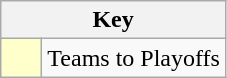<table class="wikitable" style="text-align: center;">
<tr>
<th colspan=2>Key</th>
</tr>
<tr>
<td style="background:#ffffcc; width:20px;"></td>
<td align=left>Teams to Playoffs</td>
</tr>
</table>
